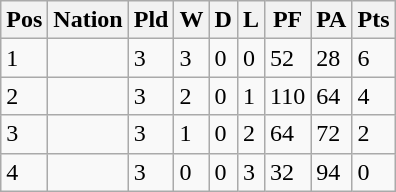<table class="wikitable">
<tr>
<th>Pos</th>
<th>Nation</th>
<th>Pld</th>
<th>W</th>
<th>D</th>
<th>L</th>
<th>PF</th>
<th>PA</th>
<th>Pts</th>
</tr>
<tr>
<td>1</td>
<td></td>
<td>3</td>
<td>3</td>
<td>0</td>
<td>0</td>
<td>52</td>
<td>28</td>
<td>6</td>
</tr>
<tr>
<td>2</td>
<td></td>
<td>3</td>
<td>2</td>
<td>0</td>
<td>1</td>
<td>110</td>
<td>64</td>
<td>4</td>
</tr>
<tr>
<td>3</td>
<td></td>
<td>3</td>
<td>1</td>
<td>0</td>
<td>2</td>
<td>64</td>
<td>72</td>
<td>2</td>
</tr>
<tr>
<td>4</td>
<td></td>
<td>3</td>
<td>0</td>
<td>0</td>
<td>3</td>
<td>32</td>
<td>94</td>
<td>0</td>
</tr>
</table>
